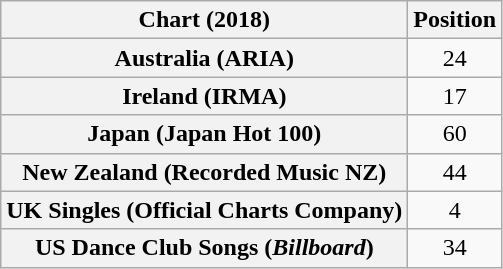<table class="wikitable sortable plainrowheaders" style="text-align:center">
<tr>
<th scope="col">Chart (2018)</th>
<th scope="col">Position</th>
</tr>
<tr>
<th scope="row">Australia (ARIA)</th>
<td>24</td>
</tr>
<tr>
<th scope="row">Ireland (IRMA)</th>
<td>17</td>
</tr>
<tr>
<th scope="row">Japan (Japan Hot 100)</th>
<td>60</td>
</tr>
<tr>
<th scope="row">New Zealand (Recorded Music NZ)</th>
<td>44</td>
</tr>
<tr>
<th scope="row">UK Singles (Official Charts Company)</th>
<td>4</td>
</tr>
<tr>
<th scope="row">US Dance Club Songs (<em>Billboard</em>)</th>
<td>34</td>
</tr>
</table>
